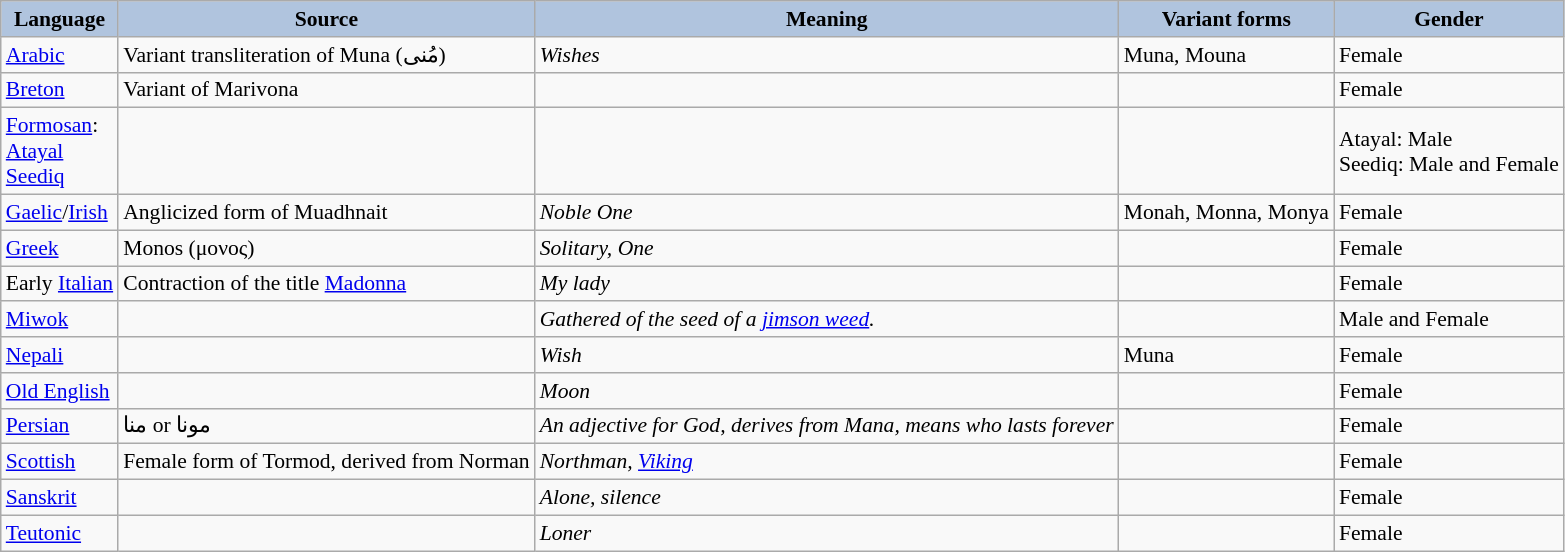<table class="wikitable" style="font-size: 90%;" ;>
<tr style="text-align:center;">
<th style="background:#b0c4de;">Language</th>
<th style="background:#b0c4de;">Source</th>
<th style="background:#b0c4de;">Meaning</th>
<th style="background:#b0c4de;">Variant forms</th>
<th style="background:#b0c4de;">Gender</th>
</tr>
<tr>
<td><a href='#'>Arabic</a></td>
<td>Variant transliteration of Muna (مُنى)</td>
<td><em>Wishes</em></td>
<td>Muna, Mouna</td>
<td>Female</td>
</tr>
<tr>
<td><a href='#'>Breton</a></td>
<td>Variant of Marivona</td>
<td></td>
<td></td>
<td>Female</td>
</tr>
<tr>
<td><a href='#'>Formosan</a>:<br><a href='#'>Atayal</a><br><a href='#'>Seediq</a></td>
<td></td>
<td></td>
<td></td>
<td>Atayal: Male<br>Seediq: Male and Female</td>
</tr>
<tr>
<td><a href='#'>Gaelic</a>/<a href='#'>Irish</a></td>
<td>Anglicized form of Muadhnait </td>
<td><em>Noble One</em></td>
<td>Monah, Monna, Monya</td>
<td>Female</td>
</tr>
<tr>
<td><a href='#'>Greek</a></td>
<td>Monos (μονος)</td>
<td><em>Solitary, One</em></td>
<td></td>
<td>Female</td>
</tr>
<tr>
<td>Early <a href='#'>Italian</a></td>
<td>Contraction of the title <a href='#'>Madonna</a></td>
<td><em>My lady</em></td>
<td></td>
<td>Female</td>
</tr>
<tr>
<td><a href='#'>Miwok</a></td>
<td></td>
<td><em>Gathered of the seed of a <a href='#'>jimson weed</a>.</em></td>
<td></td>
<td>Male and Female</td>
</tr>
<tr>
<td><a href='#'>Nepali</a></td>
<td></td>
<td><em>Wish</em></td>
<td>Muna</td>
<td>Female</td>
</tr>
<tr>
<td><a href='#'>Old English</a></td>
<td></td>
<td><em>Moon</em></td>
<td></td>
<td>Female</td>
</tr>
<tr>
<td><a href='#'>Persian</a></td>
<td>منا or مونا</td>
<td><em>An adjective for God, derives from Mana, means who lasts forever</em></td>
<td></td>
<td>Female</td>
</tr>
<tr>
<td><a href='#'>Scottish</a></td>
<td>Female form of Tormod, derived from Norman</td>
<td><em>Northman, <a href='#'>Viking</a></em> </td>
<td></td>
<td>Female</td>
</tr>
<tr>
<td><a href='#'>Sanskrit</a></td>
<td></td>
<td><em>Alone, silence</em></td>
<td></td>
<td>Female</td>
</tr>
<tr>
<td><a href='#'>Teutonic</a></td>
<td></td>
<td><em>Loner</em></td>
<td></td>
<td>Female</td>
</tr>
</table>
